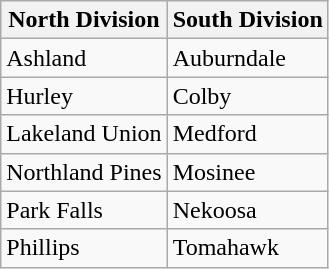<table class="wikitable">
<tr>
<th>North Division</th>
<th>South Division</th>
</tr>
<tr>
<td>Ashland</td>
<td>Auburndale</td>
</tr>
<tr>
<td>Hurley</td>
<td>Colby</td>
</tr>
<tr>
<td>Lakeland Union</td>
<td>Medford</td>
</tr>
<tr>
<td>Northland Pines</td>
<td>Mosinee</td>
</tr>
<tr>
<td>Park Falls</td>
<td>Nekoosa</td>
</tr>
<tr>
<td>Phillips</td>
<td>Tomahawk</td>
</tr>
</table>
